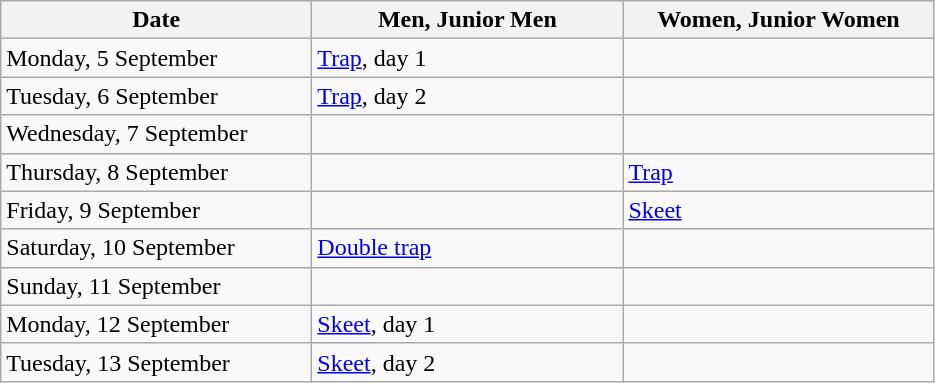<table class="wikitable">
<tr>
<th style="width: 200px">Date</th>
<th style="width: 200px">Men, Junior Men</th>
<th style="width: 200px">Women, Junior Women</th>
</tr>
<tr>
<td>Monday, 5 September</td>
<td><a href='#'>Trap</a>, day 1</td>
<td></td>
</tr>
<tr>
<td>Tuesday, 6 September</td>
<td><a href='#'>Trap</a>, day 2</td>
<td></td>
</tr>
<tr>
<td>Wednesday, 7 September</td>
<td></td>
<td></td>
</tr>
<tr>
<td>Thursday, 8 September</td>
<td></td>
<td><a href='#'>Trap</a></td>
</tr>
<tr>
<td>Friday, 9 September</td>
<td></td>
<td><a href='#'>Skeet</a></td>
</tr>
<tr>
<td>Saturday, 10 September</td>
<td><a href='#'>Double trap</a></td>
<td></td>
</tr>
<tr>
<td>Sunday, 11 September</td>
<td></td>
<td></td>
</tr>
<tr>
<td>Monday, 12 September</td>
<td><a href='#'>Skeet</a>, day 1</td>
<td></td>
</tr>
<tr>
<td>Tuesday, 13 September</td>
<td><a href='#'>Skeet</a>, day 2</td>
<td></td>
</tr>
</table>
